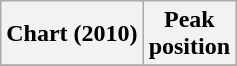<table class="wikitable plainrowheaders" style="text-align:center">
<tr>
<th scope="col">Chart (2010)</th>
<th scope="col">Peak<br>position</th>
</tr>
<tr>
</tr>
</table>
